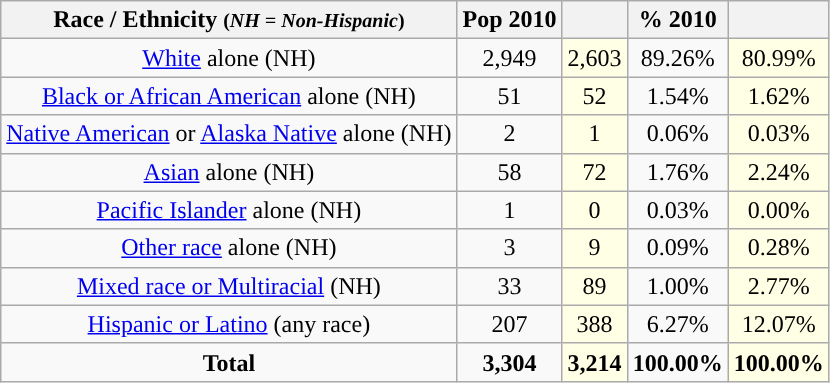<table class="wikitable" style="text-align:center;">
<tr>
<th>Race / Ethnicity <small>(<em>NH = Non-Hispanic</em>)</small></th>
<th>Pop 2010</th>
<th></th>
<th>% 2010</th>
<th></th>
</tr>
<tr>
<td><a href='#'>White</a> alone (NH)</td>
<td>2,949</td>
<td style='background: #ffffe6;'>2,603</td>
<td>89.26%</td>
<td style='background: #ffffe6;'>80.99%</td>
</tr>
<tr>
<td><a href='#'>Black or African American</a> alone (NH)</td>
<td>51</td>
<td style='background: #ffffe6;'>52</td>
<td>1.54%</td>
<td style='background: #ffffe6;'>1.62%</td>
</tr>
<tr>
<td><a href='#'>Native American</a> or <a href='#'>Alaska Native</a> alone (NH)</td>
<td>2</td>
<td style='background: #ffffe6;'>1</td>
<td>0.06%</td>
<td style='background: #ffffe6;'>0.03%</td>
</tr>
<tr>
<td><a href='#'>Asian</a> alone (NH)</td>
<td>58</td>
<td style='background: #ffffe6;'>72</td>
<td>1.76%</td>
<td style='background: #ffffe6;'>2.24%</td>
</tr>
<tr>
<td><a href='#'>Pacific Islander</a> alone (NH)</td>
<td>1</td>
<td style='background: #ffffe6;'>0</td>
<td>0.03%</td>
<td style='background: #ffffe6;'>0.00%</td>
</tr>
<tr>
<td><a href='#'>Other race</a> alone (NH)</td>
<td>3</td>
<td style='background: #ffffe6;'>9</td>
<td>0.09%</td>
<td style='background: #ffffe6;'>0.28%</td>
</tr>
<tr>
<td><a href='#'>Mixed race or Multiracial</a> (NH)</td>
<td>33</td>
<td style='background: #ffffe6;'>89</td>
<td>1.00%</td>
<td style='background: #ffffe6;'>2.77%</td>
</tr>
<tr>
<td><a href='#'>Hispanic or Latino</a> (any race)</td>
<td>207</td>
<td style='background: #ffffe6;'>388</td>
<td>6.27%</td>
<td style='background: #ffffe6;'>12.07%</td>
</tr>
<tr>
<td><strong>Total</strong></td>
<td><strong>3,304</strong></td>
<td style='background: #ffffe6;'><strong>3,214</strong></td>
<td><strong>100.00%</strong></td>
<td style='background: #ffffe6;'><strong>100.00%</strong></td>
</tr>
</table>
